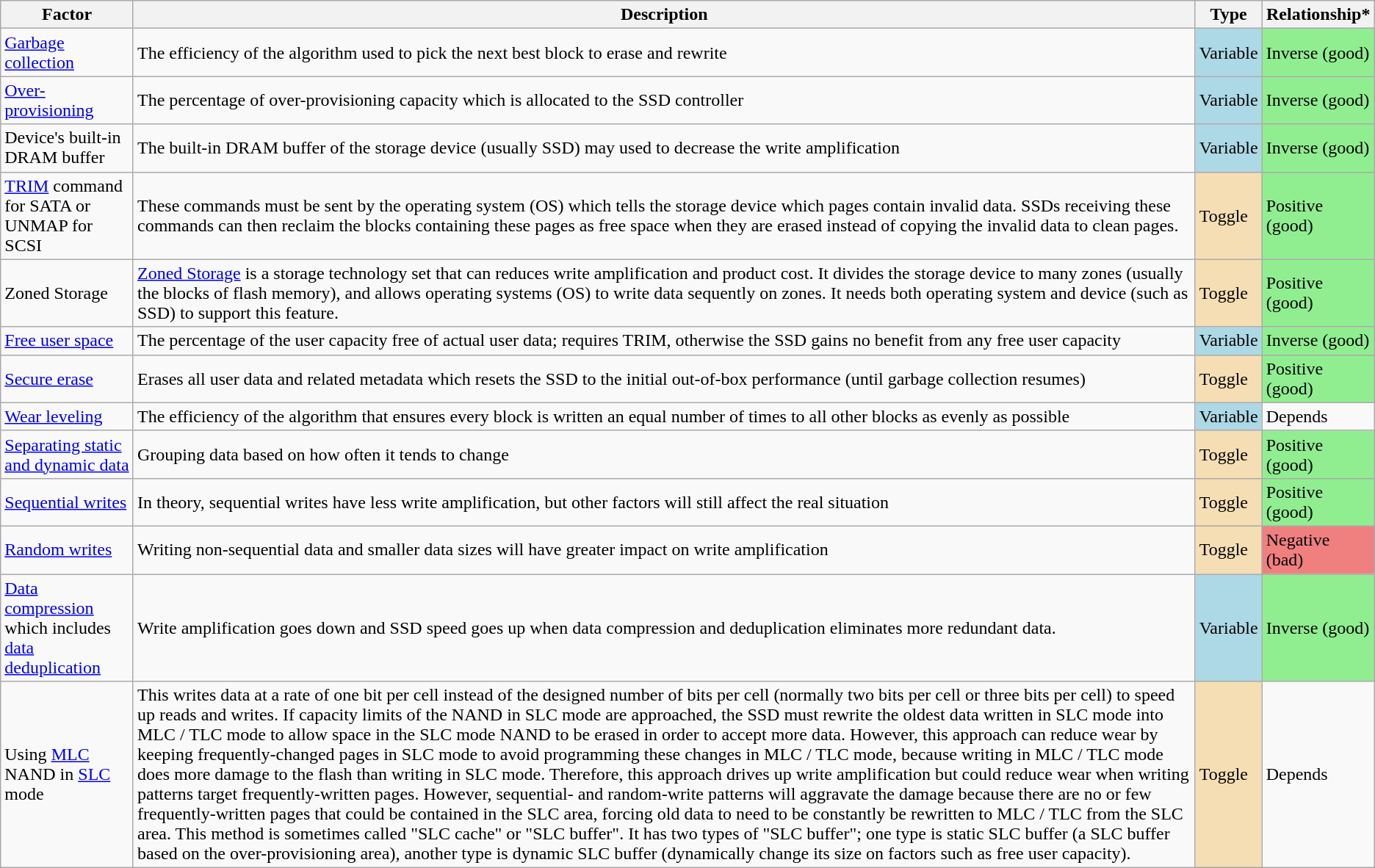<table class="wikitable sortable">
<tr>
<th>Factor</th>
<th>Description</th>
<th>Type</th>
<th>Relationship*</th>
</tr>
<tr>
<td><a href='#'>Garbage collection</a></td>
<td>The efficiency of the algorithm used to pick the next best block to erase and rewrite</td>
<td style="background: lightblue;">Variable</td>
<td style="background: lightgreen;">Inverse (good)</td>
</tr>
<tr>
<td><a href='#'>Over-provisioning</a></td>
<td>The percentage of over-provisioning capacity which is allocated to the SSD controller</td>
<td style="background: Lightblue;">Variable</td>
<td style="background: Lightgreen;">Inverse (good)</td>
</tr>
<tr>
<td>Device's built-in DRAM buffer</td>
<td>The built-in DRAM buffer of the storage device (usually SSD) may used to decrease the write amplification</td>
<td style="background: Lightblue;">Variable</td>
<td style="background: Lightgreen;">Inverse (good)</td>
</tr>
<tr>
<td><a href='#'>TRIM</a> command for SATA or UNMAP for SCSI</td>
<td>These commands must be sent by the operating system (OS) which tells the storage device which pages contain invalid data. SSDs receiving these commands can then reclaim the blocks containing these pages as free space when they are erased instead of copying the invalid data to clean pages.</td>
<td style="background: Wheat;">Toggle</td>
<td style="background: Lightgreen;">Positive (good)</td>
</tr>
<tr>
<td>Zoned Storage</td>
<td><a href='#'>Zoned Storage</a> is a storage technology set that can reduces write amplification and product cost. It divides the storage device to many zones (usually the blocks of flash memory), and allows operating systems (OS) to write data sequently on zones. It needs both operating system and device (such as SSD) to support this feature.</td>
<td style="background: Wheat;">Toggle</td>
<td style="background: Lightgreen;">Positive (good)</td>
</tr>
<tr>
<td><a href='#'>Free user space</a></td>
<td>The percentage of the user capacity free of actual user data; requires TRIM, otherwise the SSD gains no benefit from any free user capacity</td>
<td style="background: Lightblue;">Variable</td>
<td style="background: Lightgreen;">Inverse (good)</td>
</tr>
<tr>
<td><a href='#'>Secure erase</a></td>
<td>Erases all user data and related metadata which resets the SSD to the initial out-of-box performance (until garbage collection resumes)</td>
<td style="background: Wheat;">Toggle</td>
<td style="background: Lightgreen;">Positive (good)</td>
</tr>
<tr>
<td><a href='#'>Wear leveling</a></td>
<td>The efficiency of the algorithm that ensures every block is written an equal number of times to all other blocks as evenly as possible</td>
<td style="background: Lightblue;">Variable</td>
<td>Depends</td>
</tr>
<tr>
<td><a href='#'>Separating static and dynamic data</a></td>
<td>Grouping data based on how often it tends to change</td>
<td style="background: Wheat;">Toggle</td>
<td style="background: Lightgreen;">Positive (good)</td>
</tr>
<tr>
<td><a href='#'>Sequential writes</a></td>
<td>In theory, sequential writes have less write amplification, but other factors will still affect the real situation</td>
<td style="background: Wheat;">Toggle</td>
<td style="background: Lightgreen;">Positive (good)</td>
</tr>
<tr>
<td><a href='#'>Random writes</a></td>
<td>Writing non-sequential data and smaller data sizes will have greater impact on write amplification</td>
<td style="background: Wheat;">Toggle</td>
<td style="background: LightCoral;">Negative (bad)</td>
</tr>
<tr>
<td><a href='#'>Data compression</a> which includes <a href='#'>data deduplication</a></td>
<td>Write amplification goes down and SSD speed goes up when data compression and deduplication eliminates more redundant data.</td>
<td style="background: Lightblue;">Variable</td>
<td style="background: Lightgreen;">Inverse (good)</td>
</tr>
<tr>
<td>Using <a href='#'>MLC</a> NAND in <a href='#'>SLC</a> mode</td>
<td>This writes data at a rate of one bit per cell instead of the designed number of bits per cell (normally two bits per cell or three bits per cell) to speed up reads and writes. If capacity limits of the NAND in SLC mode are approached, the SSD must rewrite the oldest data written in SLC mode into MLC / TLC mode to allow space in the SLC mode NAND to be erased in order to accept more data. However, this approach can reduce wear by keeping frequently-changed pages in SLC mode to avoid programming these changes in MLC / TLC mode, because writing in MLC / TLC mode does more damage to the flash than writing in SLC mode. Therefore, this approach drives up write amplification but could reduce wear when writing patterns target frequently-written pages. However, sequential- and random-write patterns will aggravate the damage because there are no or few frequently-written pages that could be contained in the SLC area, forcing old data to need to be constantly be rewritten to MLC / TLC from the SLC area. This method is sometimes called "SLC cache" or "SLC buffer". It has two types of "SLC buffer"; one type is static SLC buffer (a SLC buffer based on the over-provisioning area), another type is dynamic SLC buffer (dynamically change its size on factors such as free user capacity).</td>
<td style="background: Wheat;">Toggle</td>
<td>Depends</td>
</tr>
</table>
